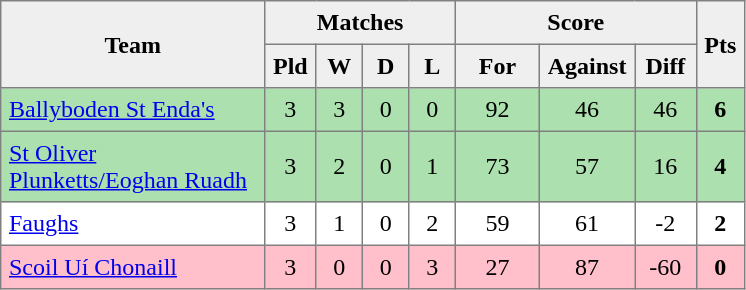<table style=border-collapse:collapse border=1 cellspacing=0 cellpadding=5>
<tr align=center bgcolor=#efefef>
<th rowspan=2 width=165>Team</th>
<th colspan=4>Matches</th>
<th colspan=3>Score</th>
<th rowspan=2width=20>Pts</th>
</tr>
<tr align=center bgcolor=#efefef>
<th width=20>Pld</th>
<th width=20>W</th>
<th width=20>D</th>
<th width=20>L</th>
<th width=45>For</th>
<th width=45>Against</th>
<th width=30>Diff</th>
</tr>
<tr align=center style="background:#ACE1AF;">
<td style="text-align:left;"> <a href='#'>Ballyboden St Enda's</a></td>
<td>3</td>
<td>3</td>
<td>0</td>
<td>0</td>
<td>92</td>
<td>46</td>
<td>46</td>
<td><strong>6</strong></td>
</tr>
<tr align=center style="background:#ACE1AF;">
<td style="text-align:left;"> <a href='#'>St Oliver Plunketts/Eoghan Ruadh</a></td>
<td>3</td>
<td>2</td>
<td>0</td>
<td>1</td>
<td>73</td>
<td>57</td>
<td>16</td>
<td><strong>4</strong></td>
</tr>
<tr align=center>
<td style="text-align:left;"> <a href='#'>Faughs</a></td>
<td>3</td>
<td>1</td>
<td>0</td>
<td>2</td>
<td>59</td>
<td>61</td>
<td>-2</td>
<td><strong>2</strong></td>
</tr>
<tr align=center style="background:#FFC0CB;">
<td style="text-align:left;"> <a href='#'>Scoil Uí Chonaill</a></td>
<td>3</td>
<td>0</td>
<td>0</td>
<td>3</td>
<td>27</td>
<td>87</td>
<td>-60</td>
<td><strong>0</strong></td>
</tr>
</table>
